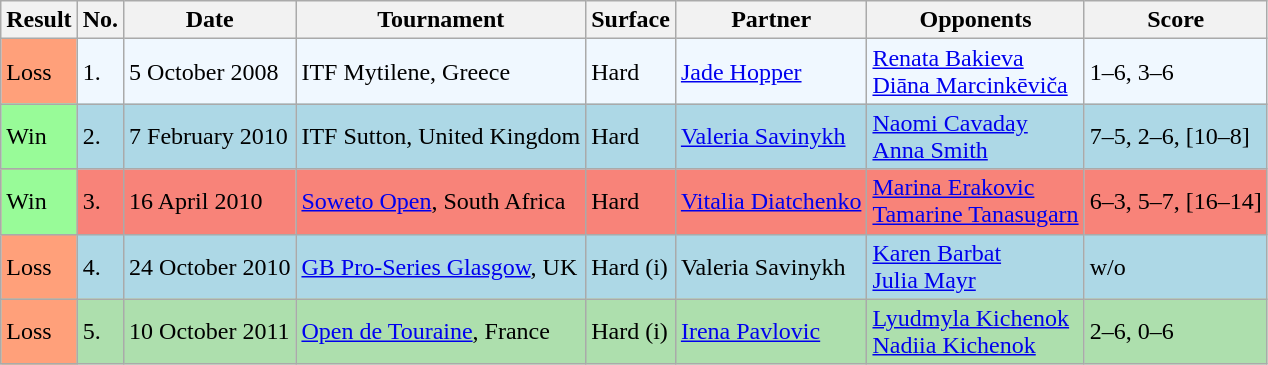<table class="sortable wikitable">
<tr>
<th>Result</th>
<th>No.</th>
<th>Date</th>
<th>Tournament</th>
<th>Surface</th>
<th>Partner</th>
<th>Opponents</th>
<th class="unsortable">Score</th>
</tr>
<tr bgcolor="#f0f8ff">
<td bgcolor="FFA07A">Loss</td>
<td>1.</td>
<td>5 October 2008</td>
<td>ITF Mytilene, Greece</td>
<td>Hard</td>
<td> <a href='#'>Jade Hopper</a></td>
<td> <a href='#'>Renata Bakieva</a> <br>  <a href='#'>Diāna Marcinkēviča</a></td>
<td>1–6, 3–6</td>
</tr>
<tr bgcolor="lightblue">
<td bgcolor="98FB98">Win</td>
<td>2.</td>
<td>7 February 2010</td>
<td>ITF Sutton, United Kingdom</td>
<td>Hard</td>
<td> <a href='#'>Valeria Savinykh</a></td>
<td> <a href='#'>Naomi Cavaday</a> <br>  <a href='#'>Anna Smith</a></td>
<td>7–5, 2–6, [10–8]</td>
</tr>
<tr bgcolor="#F88379">
<td bgcolor="98FB98">Win</td>
<td>3.</td>
<td>16 April 2010</td>
<td><a href='#'>Soweto Open</a>, South Africa</td>
<td>Hard</td>
<td> <a href='#'>Vitalia Diatchenko</a></td>
<td> <a href='#'>Marina Erakovic</a> <br>  <a href='#'>Tamarine Tanasugarn</a></td>
<td>6–3, 5–7, [16–14]</td>
</tr>
<tr bgcolor="lightblue">
<td bgcolor="FFA07A">Loss</td>
<td>4.</td>
<td>24 October 2010</td>
<td><a href='#'>GB Pro-Series Glasgow</a>, UK</td>
<td>Hard (i)</td>
<td> Valeria Savinykh</td>
<td> <a href='#'>Karen Barbat</a> <br>  <a href='#'>Julia Mayr</a></td>
<td>w/o</td>
</tr>
<tr bgcolor="#ADDFAD">
<td bgcolor="FFA07A">Loss</td>
<td>5.</td>
<td>10 October 2011</td>
<td><a href='#'>Open de Touraine</a>, France</td>
<td>Hard (i)</td>
<td> <a href='#'>Irena Pavlovic</a></td>
<td> <a href='#'>Lyudmyla Kichenok</a> <br>  <a href='#'>Nadiia Kichenok</a></td>
<td>2–6, 0–6</td>
</tr>
</table>
